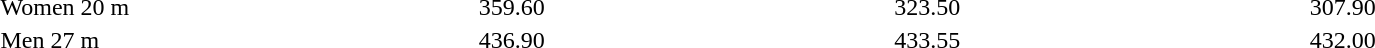<table>
<tr>
<td>Women 20 m</td>
<td width=225></td>
<td>359.60</td>
<td width=225></td>
<td>323.50</td>
<td width=225></td>
<td>307.90</td>
</tr>
<tr>
<td>Men 27 m</td>
<td width=225></td>
<td>436.90</td>
<td width=225></td>
<td>433.55</td>
<td width=225></td>
<td>432.00</td>
</tr>
</table>
